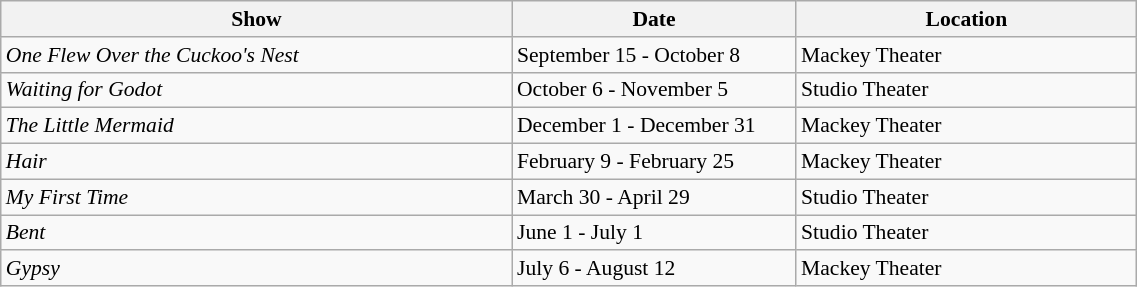<table class="wikitable" style="font-size:90%; width:60%">
<tr>
<th style="width:45%;">Show</th>
<th style="width:25%;">Date</th>
<th style="width:30%;">Location</th>
</tr>
<tr>
<td><em>One Flew Over the Cuckoo's Nest</em></td>
<td>September 15 - October 8</td>
<td>Mackey Theater</td>
</tr>
<tr>
<td><em>Waiting for Godot</em></td>
<td>October 6 - November 5</td>
<td>Studio Theater</td>
</tr>
<tr>
<td><em>The Little Mermaid</em></td>
<td>December 1 - December 31</td>
<td>Mackey Theater</td>
</tr>
<tr>
<td><em>Hair</em></td>
<td>February 9 - February 25</td>
<td>Mackey Theater</td>
</tr>
<tr>
<td><em>My First Time</em></td>
<td>March 30 - April 29</td>
<td>Studio Theater</td>
</tr>
<tr>
<td><em>Bent</em></td>
<td>June 1 - July 1</td>
<td>Studio Theater</td>
</tr>
<tr>
<td><em>Gypsy</em></td>
<td>July 6 - August 12</td>
<td>Mackey Theater</td>
</tr>
</table>
